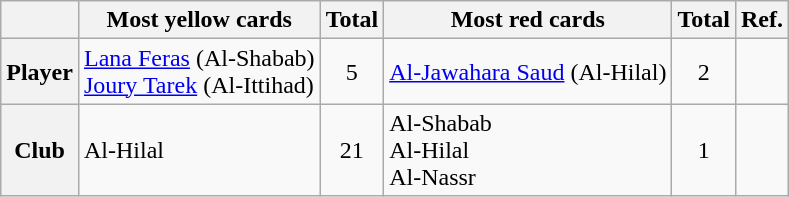<table class="wikitable" style="text-align:center"|->
<tr>
<th></th>
<th>Most yellow cards</th>
<th>Total</th>
<th>Most red cards</th>
<th>Total</th>
<th>Ref.</th>
</tr>
<tr>
<th>Player</th>
<td align="left"> <a href='#'>Lana Feras</a> (Al-Shabab)<br> <a href='#'>Joury Tarek</a> (Al-Ittihad)</td>
<td>5</td>
<td align="left"> <a href='#'>Al-Jawahara Saud</a> (Al-Hilal)</td>
<td>2</td>
<td></td>
</tr>
<tr>
<th>Club</th>
<td align="left">Al-Hilal</td>
<td>21</td>
<td align="left">Al-Shabab<br>Al-Hilal<br>Al-Nassr</td>
<td>1</td>
<td></td>
</tr>
</table>
